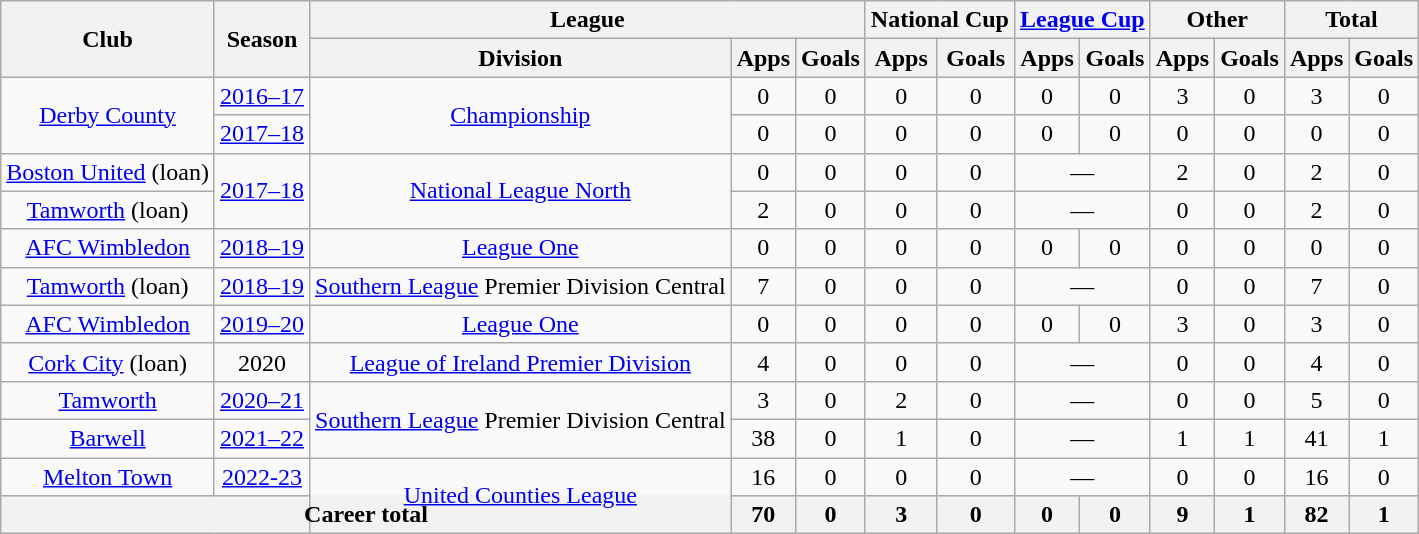<table class="wikitable" style="text-align:center">
<tr>
<th rowspan="2">Club</th>
<th rowspan="2">Season</th>
<th colspan="3">League</th>
<th colspan="2">National Cup</th>
<th colspan="2"><a href='#'>League Cup</a></th>
<th colspan="2">Other</th>
<th colspan="2">Total</th>
</tr>
<tr>
<th>Division</th>
<th>Apps</th>
<th>Goals</th>
<th>Apps</th>
<th>Goals</th>
<th>Apps</th>
<th>Goals</th>
<th>Apps</th>
<th>Goals</th>
<th>Apps</th>
<th>Goals</th>
</tr>
<tr>
<td rowspan="2"><a href='#'>Derby County</a></td>
<td><a href='#'>2016–17</a></td>
<td rowspan="2"><a href='#'>Championship</a></td>
<td>0</td>
<td>0</td>
<td>0</td>
<td>0</td>
<td>0</td>
<td>0</td>
<td>3</td>
<td>0</td>
<td>3</td>
<td>0</td>
</tr>
<tr>
<td><a href='#'>2017–18</a></td>
<td>0</td>
<td>0</td>
<td>0</td>
<td>0</td>
<td>0</td>
<td>0</td>
<td>0</td>
<td>0</td>
<td>0</td>
<td>0</td>
</tr>
<tr>
<td><a href='#'>Boston United</a> (loan)</td>
<td rowspan="2"><a href='#'>2017–18</a></td>
<td rowspan="2"><a href='#'>National League North</a></td>
<td>0</td>
<td>0</td>
<td>0</td>
<td>0</td>
<td colspan="2">—</td>
<td>2</td>
<td>0</td>
<td>2</td>
<td>0</td>
</tr>
<tr>
<td><a href='#'>Tamworth</a> (loan)</td>
<td>2</td>
<td>0</td>
<td>0</td>
<td>0</td>
<td colspan="2">—</td>
<td>0</td>
<td>0</td>
<td>2</td>
<td>0</td>
</tr>
<tr>
<td><a href='#'>AFC Wimbledon</a></td>
<td><a href='#'>2018–19</a></td>
<td><a href='#'>League One</a></td>
<td>0</td>
<td>0</td>
<td>0</td>
<td>0</td>
<td>0</td>
<td>0</td>
<td>0</td>
<td>0</td>
<td>0</td>
<td>0</td>
</tr>
<tr>
<td><a href='#'>Tamworth</a> (loan)</td>
<td><a href='#'>2018–19</a></td>
<td><a href='#'>Southern League</a> Premier Division Central</td>
<td>7</td>
<td>0</td>
<td>0</td>
<td>0</td>
<td colspan="2">—</td>
<td>0</td>
<td>0</td>
<td>7</td>
<td>0</td>
</tr>
<tr>
<td><a href='#'>AFC Wimbledon</a></td>
<td><a href='#'>2019–20</a></td>
<td><a href='#'>League One</a></td>
<td>0</td>
<td>0</td>
<td>0</td>
<td>0</td>
<td>0</td>
<td>0</td>
<td>3</td>
<td>0</td>
<td>3</td>
<td>0</td>
</tr>
<tr>
<td><a href='#'>Cork City</a> (loan)</td>
<td>2020</td>
<td><a href='#'>League of Ireland Premier Division</a></td>
<td>4</td>
<td>0</td>
<td>0</td>
<td>0</td>
<td colspan="2">—</td>
<td>0</td>
<td>0</td>
<td>4</td>
<td>0</td>
</tr>
<tr>
<td><a href='#'>Tamworth</a></td>
<td><a href='#'>2020–21</a></td>
<td rowspan="2"><a href='#'>Southern League</a> Premier Division Central</td>
<td>3</td>
<td>0</td>
<td>2</td>
<td>0</td>
<td colspan="2">—</td>
<td>0</td>
<td>0</td>
<td>5</td>
<td>0</td>
</tr>
<tr>
<td><a href='#'>Barwell</a></td>
<td><a href='#'>2021–22</a></td>
<td>38</td>
<td>0</td>
<td>1</td>
<td>0</td>
<td colspan="2">—</td>
<td>1</td>
<td>1</td>
<td>41</td>
<td>1</td>
</tr>
<tr>
<td><a href='#'>Melton Town</a></td>
<td><a href='#'>2022-23</a></td>
<td rowspan="2"><a href='#'>United Counties League</a></td>
<td>16</td>
<td>0</td>
<td>0</td>
<td>0</td>
<td colspan="2">—</td>
<td>0</td>
<td>0</td>
<td>16</td>
<td>0</td>
</tr>
<tr>
<th colspan="3">Career total</th>
<th>70</th>
<th>0</th>
<th>3</th>
<th>0</th>
<th>0</th>
<th>0</th>
<th>9</th>
<th>1</th>
<th>82</th>
<th>1</th>
</tr>
</table>
